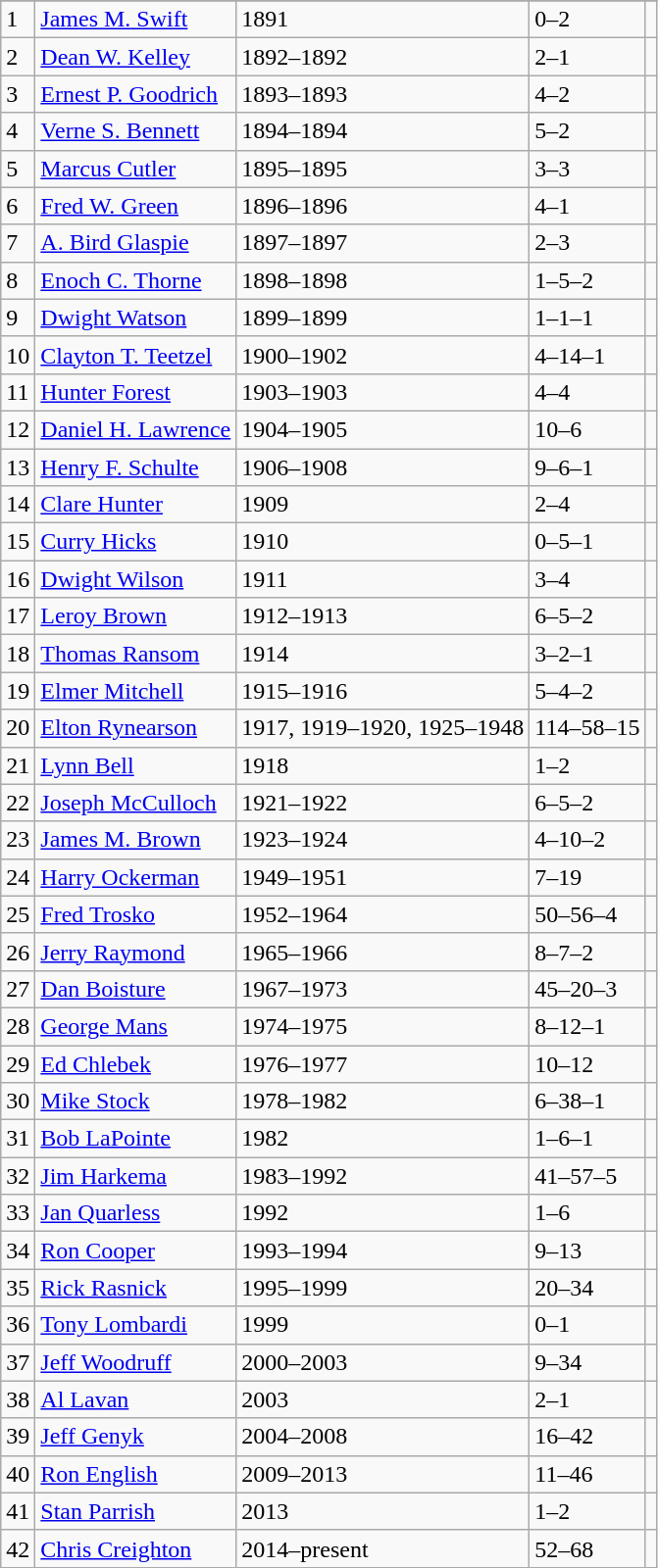<table class="wikitable">
<tr>
</tr>
<tr>
<td>1</td>
<td><a href='#'>James M. Swift</a></td>
<td>1891</td>
<td>0–2</td>
<td></td>
</tr>
<tr>
<td>2</td>
<td><a href='#'>Dean W. Kelley</a></td>
<td>1892–1892</td>
<td>2–1</td>
<td></td>
</tr>
<tr>
<td>3</td>
<td><a href='#'>Ernest P. Goodrich</a></td>
<td>1893–1893</td>
<td>4–2</td>
<td></td>
</tr>
<tr>
<td>4</td>
<td><a href='#'>Verne S. Bennett</a></td>
<td>1894–1894</td>
<td>5–2</td>
<td></td>
</tr>
<tr>
<td>5</td>
<td><a href='#'>Marcus Cutler</a></td>
<td>1895–1895</td>
<td>3–3</td>
<td></td>
</tr>
<tr>
<td>6</td>
<td><a href='#'>Fred W. Green</a></td>
<td>1896–1896</td>
<td>4–1</td>
<td></td>
</tr>
<tr>
<td>7</td>
<td><a href='#'>A. Bird Glaspie</a></td>
<td>1897–1897</td>
<td>2–3</td>
<td></td>
</tr>
<tr>
<td>8</td>
<td><a href='#'>Enoch C. Thorne</a></td>
<td>1898–1898</td>
<td>1–5–2</td>
<td></td>
</tr>
<tr>
<td>9</td>
<td><a href='#'>Dwight Watson</a></td>
<td>1899–1899</td>
<td>1–1–1</td>
<td></td>
</tr>
<tr>
<td>10</td>
<td><a href='#'>Clayton T. Teetzel</a></td>
<td>1900–1902</td>
<td>4–14–1</td>
<td></td>
</tr>
<tr>
<td>11</td>
<td><a href='#'>Hunter Forest</a></td>
<td>1903–1903</td>
<td>4–4</td>
<td></td>
</tr>
<tr>
<td>12</td>
<td><a href='#'>Daniel H. Lawrence</a></td>
<td>1904–1905</td>
<td>10–6</td>
<td></td>
</tr>
<tr>
<td>13</td>
<td><a href='#'>Henry F. Schulte</a></td>
<td>1906–1908</td>
<td>9–6–1</td>
<td></td>
</tr>
<tr>
<td>14</td>
<td><a href='#'>Clare Hunter</a></td>
<td>1909</td>
<td>2–4</td>
<td></td>
</tr>
<tr>
<td>15</td>
<td><a href='#'>Curry Hicks</a></td>
<td>1910</td>
<td>0–5–1</td>
<td></td>
</tr>
<tr>
<td>16</td>
<td><a href='#'>Dwight Wilson</a></td>
<td>1911</td>
<td>3–4</td>
<td></td>
</tr>
<tr>
<td>17</td>
<td><a href='#'>Leroy Brown</a></td>
<td>1912–1913</td>
<td>6–5–2</td>
<td></td>
</tr>
<tr>
<td>18</td>
<td><a href='#'>Thomas Ransom</a></td>
<td>1914</td>
<td>3–2–1</td>
<td></td>
</tr>
<tr>
<td>19</td>
<td><a href='#'>Elmer Mitchell</a></td>
<td>1915–1916</td>
<td>5–4–2</td>
<td></td>
</tr>
<tr>
<td>20</td>
<td><a href='#'>Elton Rynearson</a></td>
<td>1917, 1919–1920, 1925–1948</td>
<td>114–58–15</td>
<td></td>
</tr>
<tr>
<td>21</td>
<td><a href='#'>Lynn Bell</a></td>
<td>1918</td>
<td>1–2</td>
<td></td>
</tr>
<tr>
<td>22</td>
<td><a href='#'>Joseph McCulloch</a></td>
<td>1921–1922</td>
<td>6–5–2</td>
<td></td>
</tr>
<tr>
<td>23</td>
<td><a href='#'>James M. Brown</a></td>
<td>1923–1924</td>
<td>4–10–2</td>
<td></td>
</tr>
<tr>
<td>24</td>
<td><a href='#'>Harry Ockerman</a></td>
<td>1949–1951</td>
<td>7–19</td>
<td></td>
</tr>
<tr>
<td>25</td>
<td><a href='#'>Fred Trosko</a></td>
<td>1952–1964</td>
<td>50–56–4</td>
<td></td>
</tr>
<tr>
<td>26</td>
<td><a href='#'>Jerry Raymond</a></td>
<td>1965–1966</td>
<td>8–7–2</td>
<td></td>
</tr>
<tr>
<td>27</td>
<td><a href='#'>Dan Boisture</a></td>
<td>1967–1973</td>
<td>45–20–3</td>
<td></td>
</tr>
<tr>
<td>28</td>
<td><a href='#'>George Mans</a></td>
<td>1974–1975</td>
<td>8–12–1</td>
<td></td>
</tr>
<tr>
<td>29</td>
<td><a href='#'>Ed Chlebek</a></td>
<td>1976–1977</td>
<td>10–12</td>
<td></td>
</tr>
<tr>
<td>30</td>
<td><a href='#'>Mike Stock</a></td>
<td>1978–1982</td>
<td>6–38–1</td>
<td></td>
</tr>
<tr>
<td>31</td>
<td><a href='#'>Bob LaPointe</a></td>
<td>1982</td>
<td>1–6–1</td>
<td></td>
</tr>
<tr>
<td>32</td>
<td><a href='#'>Jim Harkema</a></td>
<td>1983–1992</td>
<td>41–57–5</td>
<td></td>
</tr>
<tr>
<td>33</td>
<td><a href='#'>Jan Quarless</a></td>
<td>1992</td>
<td>1–6</td>
<td></td>
</tr>
<tr>
<td>34</td>
<td><a href='#'>Ron Cooper</a></td>
<td>1993–1994</td>
<td>9–13</td>
<td></td>
</tr>
<tr>
<td>35</td>
<td><a href='#'>Rick Rasnick</a></td>
<td>1995–1999</td>
<td>20–34</td>
<td></td>
</tr>
<tr>
<td>36</td>
<td><a href='#'>Tony Lombardi</a></td>
<td>1999</td>
<td>0–1</td>
<td></td>
</tr>
<tr>
<td>37</td>
<td><a href='#'>Jeff Woodruff</a></td>
<td>2000–2003</td>
<td>9–34</td>
<td></td>
</tr>
<tr>
<td>38</td>
<td><a href='#'>Al Lavan</a></td>
<td>2003</td>
<td>2–1</td>
<td></td>
</tr>
<tr>
<td>39</td>
<td><a href='#'>Jeff Genyk</a></td>
<td>2004–2008</td>
<td>16–42</td>
<td></td>
</tr>
<tr>
<td>40</td>
<td><a href='#'>Ron English</a></td>
<td>2009–2013</td>
<td>11–46</td>
<td></td>
</tr>
<tr>
<td>41</td>
<td><a href='#'>Stan Parrish</a></td>
<td>2013</td>
<td>1–2</td>
<td></td>
</tr>
<tr>
<td>42</td>
<td><a href='#'>Chris Creighton</a></td>
<td>2014–present</td>
<td>52–68</td>
<td></td>
</tr>
</table>
